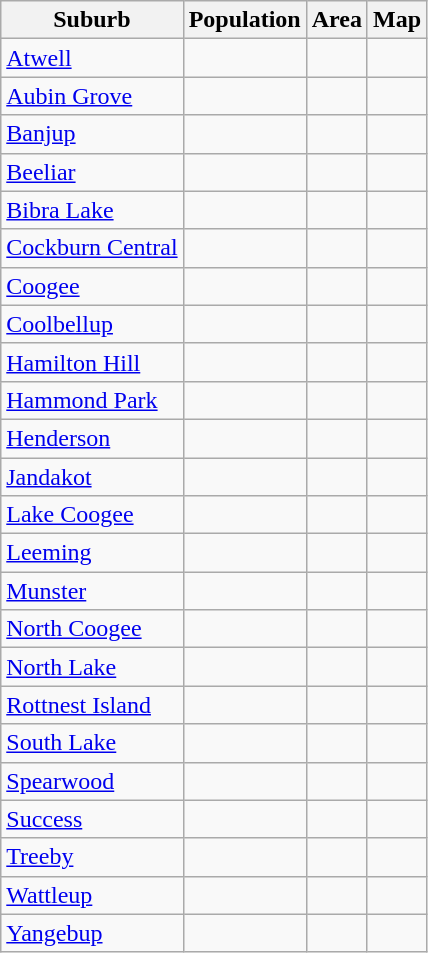<table class="wikitable sortable">
<tr>
<th>Suburb</th>
<th data-sort-type=number>Population</th>
<th data-sort-type=number>Area</th>
<th>Map</th>
</tr>
<tr>
<td><a href='#'>Atwell</a></td>
<td></td>
<td></td>
<td></td>
</tr>
<tr>
<td><a href='#'>Aubin Grove</a></td>
<td></td>
<td></td>
<td></td>
</tr>
<tr>
<td><a href='#'>Banjup</a></td>
<td></td>
<td></td>
<td></td>
</tr>
<tr>
<td><a href='#'>Beeliar</a></td>
<td></td>
<td></td>
<td></td>
</tr>
<tr>
<td><a href='#'>Bibra Lake</a></td>
<td></td>
<td></td>
<td></td>
</tr>
<tr>
<td><a href='#'>Cockburn Central</a></td>
<td></td>
<td></td>
<td></td>
</tr>
<tr>
<td><a href='#'>Coogee</a></td>
<td></td>
<td></td>
<td></td>
</tr>
<tr>
<td><a href='#'>Coolbellup</a></td>
<td></td>
<td></td>
<td></td>
</tr>
<tr>
<td><a href='#'>Hamilton Hill</a></td>
<td></td>
<td></td>
<td></td>
</tr>
<tr>
<td><a href='#'>Hammond Park</a></td>
<td></td>
<td></td>
<td></td>
</tr>
<tr>
<td><a href='#'>Henderson</a></td>
<td></td>
<td></td>
<td></td>
</tr>
<tr>
<td><a href='#'>Jandakot</a></td>
<td></td>
<td></td>
<td></td>
</tr>
<tr>
<td><a href='#'>Lake Coogee</a></td>
<td></td>
<td></td>
<td></td>
</tr>
<tr>
<td><a href='#'>Leeming</a></td>
<td></td>
<td></td>
<td></td>
</tr>
<tr>
<td><a href='#'>Munster</a></td>
<td></td>
<td></td>
<td></td>
</tr>
<tr>
<td><a href='#'>North Coogee</a></td>
<td></td>
<td></td>
<td></td>
</tr>
<tr>
<td><a href='#'>North Lake</a></td>
<td></td>
<td></td>
<td></td>
</tr>
<tr>
<td><a href='#'>Rottnest Island</a></td>
<td></td>
<td></td>
<td></td>
</tr>
<tr>
<td><a href='#'>South Lake</a></td>
<td></td>
<td></td>
<td></td>
</tr>
<tr>
<td><a href='#'>Spearwood</a></td>
<td></td>
<td></td>
<td></td>
</tr>
<tr>
<td><a href='#'>Success</a></td>
<td></td>
<td></td>
<td></td>
</tr>
<tr>
<td><a href='#'>Treeby</a></td>
<td></td>
<td></td>
<td></td>
</tr>
<tr>
<td><a href='#'>Wattleup</a></td>
<td></td>
<td></td>
<td></td>
</tr>
<tr>
<td><a href='#'>Yangebup</a></td>
<td></td>
<td></td>
<td></td>
</tr>
</table>
